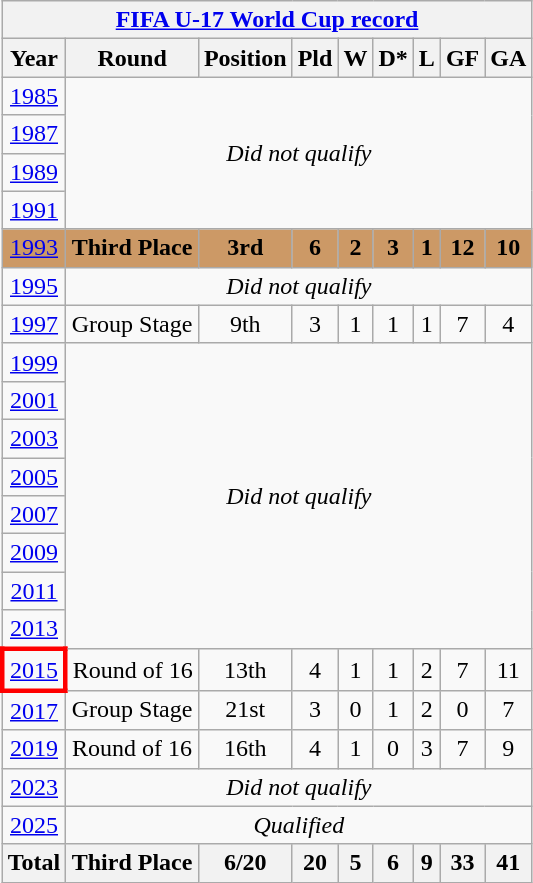<table class="wikitable" style="text-align: center;">
<tr>
<th colspan=10><a href='#'>FIFA U-17 World Cup record</a></th>
</tr>
<tr>
<th>Year</th>
<th>Round</th>
<th>Position</th>
<th>Pld</th>
<th>W</th>
<th>D*</th>
<th>L</th>
<th>GF</th>
<th>GA</th>
</tr>
<tr>
<td> <a href='#'>1985</a></td>
<td colspan=9 rowspan=4><em>Did not qualify</em></td>
</tr>
<tr>
<td> <a href='#'>1987</a></td>
</tr>
<tr>
<td> <a href='#'>1989</a></td>
</tr>
<tr>
<td> <a href='#'>1991</a></td>
</tr>
<tr style="background:#c96;">
<td> <a href='#'>1993</a></td>
<td><strong>Third Place</strong></td>
<td><strong>3rd</strong></td>
<td><strong>6</strong></td>
<td><strong>2</strong></td>
<td><strong>3</strong></td>
<td><strong>1</strong></td>
<td><strong>12</strong></td>
<td><strong>10</strong></td>
</tr>
<tr>
<td> <a href='#'>1995</a></td>
<td colspan=9><em>Did not qualify</em></td>
</tr>
<tr>
<td> <a href='#'>1997</a></td>
<td>Group Stage</td>
<td>9th</td>
<td>3</td>
<td>1</td>
<td>1</td>
<td>1</td>
<td>7</td>
<td>4</td>
</tr>
<tr>
<td> <a href='#'>1999</a></td>
<td colspan=9 rowspan=8><em>Did not qualify</em></td>
</tr>
<tr>
<td> <a href='#'>2001</a></td>
</tr>
<tr>
<td> <a href='#'>2003</a></td>
</tr>
<tr>
<td> <a href='#'>2005</a></td>
</tr>
<tr>
<td> <a href='#'>2007</a></td>
</tr>
<tr>
<td> <a href='#'>2009</a></td>
</tr>
<tr>
<td> <a href='#'>2011</a></td>
</tr>
<tr>
<td> <a href='#'>2013</a></td>
</tr>
<tr>
<td style="border: 3px solid red"> <a href='#'>2015</a></td>
<td>Round of 16</td>
<td>13th</td>
<td>4</td>
<td>1</td>
<td>1</td>
<td>2</td>
<td>7</td>
<td>11</td>
</tr>
<tr>
<td> <a href='#'>2017</a></td>
<td>Group Stage</td>
<td>21st</td>
<td>3</td>
<td>0</td>
<td>1</td>
<td>2</td>
<td>0</td>
<td>7</td>
</tr>
<tr>
<td> <a href='#'>2019</a></td>
<td>Round of 16</td>
<td>16th</td>
<td>4</td>
<td>1</td>
<td>0</td>
<td>3</td>
<td>7</td>
<td>9</td>
</tr>
<tr>
<td> <a href='#'>2023</a></td>
<td colspan=9><em>Did not qualify</em></td>
</tr>
<tr>
<td> <a href='#'>2025</a></td>
<td colspan=9><em>Qualified</em></td>
</tr>
<tr>
<th>Total</th>
<th>Third Place</th>
<th>6/20</th>
<th>20</th>
<th>5</th>
<th>6</th>
<th>9</th>
<th>33</th>
<th>41</th>
</tr>
</table>
